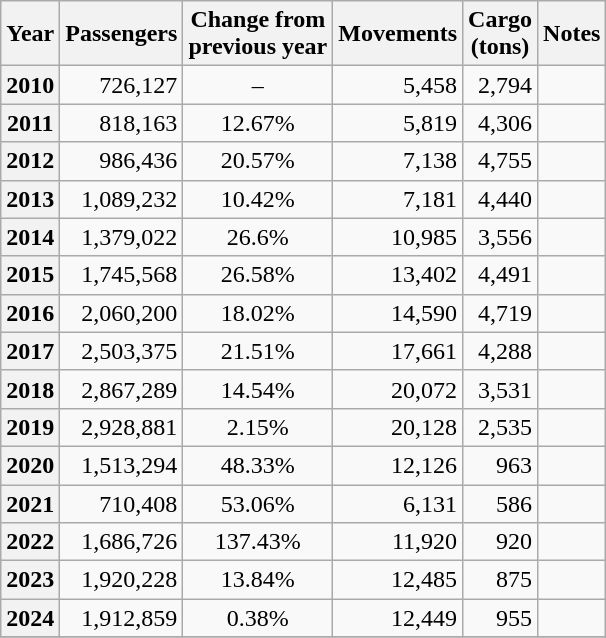<table class="wikitable sortable" style="text-align:right;">
<tr>
<th scope="col">Year</th>
<th scope="col">Passengers</th>
<th scope="col">Change from<br>previous year</th>
<th scope="col">Movements</th>
<th scope="col">Cargo<br>(tons)</th>
<th scope="col">Notes</th>
</tr>
<tr>
<th scope="row">2010</th>
<td>726,127</td>
<td style="text-align:center;">–</td>
<td>5,458</td>
<td>2,794</td>
<td style="text-align:left;"></td>
</tr>
<tr>
<th scope="row">2011</th>
<td>818,163</td>
<td style="text-align:center;">12.67%</td>
<td>5,819</td>
<td>4,306</td>
<td style="text-align:left;"></td>
</tr>
<tr>
<th scope="row">2012</th>
<td>986,436</td>
<td style="text-align:center;">20.57%</td>
<td>7,138</td>
<td>4,755</td>
<td style="text-align:left;"></td>
</tr>
<tr>
<th scope="row">2013</th>
<td>1,089,232</td>
<td style="text-align:center;">10.42%</td>
<td>7,181</td>
<td>4,440</td>
<td style="text-align:left;"></td>
</tr>
<tr>
<th scope="row">2014</th>
<td>1,379,022</td>
<td style="text-align:center;">26.6%</td>
<td>10,985</td>
<td>3,556</td>
<td style="text-align:left;"></td>
</tr>
<tr>
<th scope="row">2015</th>
<td>1,745,568</td>
<td style="text-align:center;">26.58%</td>
<td>13,402</td>
<td>4,491</td>
<td style="text-align:left;"></td>
</tr>
<tr>
<th scope="row">2016</th>
<td>2,060,200</td>
<td style="text-align:center;">18.02%</td>
<td>14,590</td>
<td>4,719</td>
<td style="text-align:left;"></td>
</tr>
<tr>
<th scope="row">2017</th>
<td>2,503,375</td>
<td style="text-align:center;">21.51%</td>
<td>17,661</td>
<td>4,288</td>
<td style="text-align:left;"></td>
</tr>
<tr>
<th scope="row">2018</th>
<td>2,867,289</td>
<td style="text-align:center;">14.54%</td>
<td>20,072</td>
<td>3,531</td>
<td style="text-align:left;"></td>
</tr>
<tr>
<th scope="row">2019</th>
<td>2,928,881</td>
<td style="text-align:center;">2.15%</td>
<td>20,128</td>
<td>2,535</td>
<td style="text-align:left;"></td>
</tr>
<tr>
<th scope="row">2020</th>
<td>1,513,294</td>
<td style="text-align:center;">48.33%</td>
<td>12,126</td>
<td>963</td>
<td style="text-align:left;"></td>
</tr>
<tr>
<th scope="row">2021</th>
<td>710,408</td>
<td style="text-align:center;">53.06%</td>
<td>6,131</td>
<td>586</td>
<td style="text-align:left;"></td>
</tr>
<tr>
<th scope="row">2022</th>
<td>1,686,726</td>
<td style="text-align:center;">137.43%</td>
<td>11,920</td>
<td>920</td>
<td style="text-align:left;"></td>
</tr>
<tr>
<th scope="row">2023</th>
<td>1,920,228</td>
<td style="text-align:center;">13.84%</td>
<td>12,485</td>
<td>875</td>
<td style="text-align:left;"></td>
</tr>
<tr>
<th scope="row">2024</th>
<td>1,912,859</td>
<td style="text-align:center;">0.38%</td>
<td>12,449</td>
<td>955</td>
<td style="text-align:left;"></td>
</tr>
<tr>
</tr>
</table>
